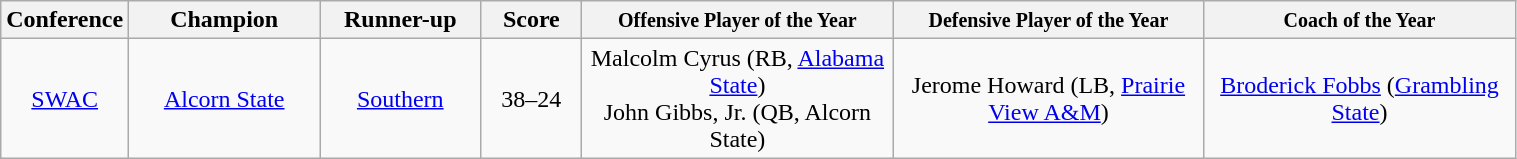<table class="wikitable" style="text-align:center;">
<tr>
<th style="width:50px">Conference</th>
<th style="width:120px">Champion</th>
<th style="width:100px">Runner-up</th>
<th style="width:60px;">Score</th>
<th style="width:200px"><small>Offensive Player of the Year</small></th>
<th style="width:200px"><small>Defensive Player of the Year</small></th>
<th style="width:200px"><small>Coach of the Year</small></th>
</tr>
<tr>
<td><a href='#'>SWAC</a></td>
<td><a href='#'>Alcorn State</a></td>
<td><a href='#'>Southern</a></td>
<td>38–24</td>
<td>Malcolm Cyrus (RB, <a href='#'>Alabama State</a>)<br>John Gibbs, Jr. (QB, Alcorn State)</td>
<td>Jerome Howard (LB, <a href='#'>Prairie View A&M</a>)</td>
<td><a href='#'>Broderick Fobbs</a> (<a href='#'>Grambling State</a>)</td>
</tr>
</table>
